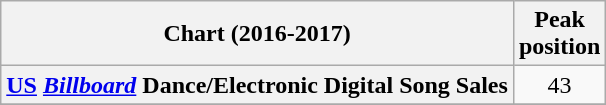<table class="wikitable sortable plainrowheaders" style="text-align:center;">
<tr>
<th scope="col">Chart (2016-2017)</th>
<th scope="col">Peak<br>position</th>
</tr>
<tr>
<th scope=row><a href='#'>US</a> <em><a href='#'>Billboard</a></em> Dance/Electronic Digital Song Sales</th>
<td>43</td>
</tr>
<tr>
</tr>
</table>
